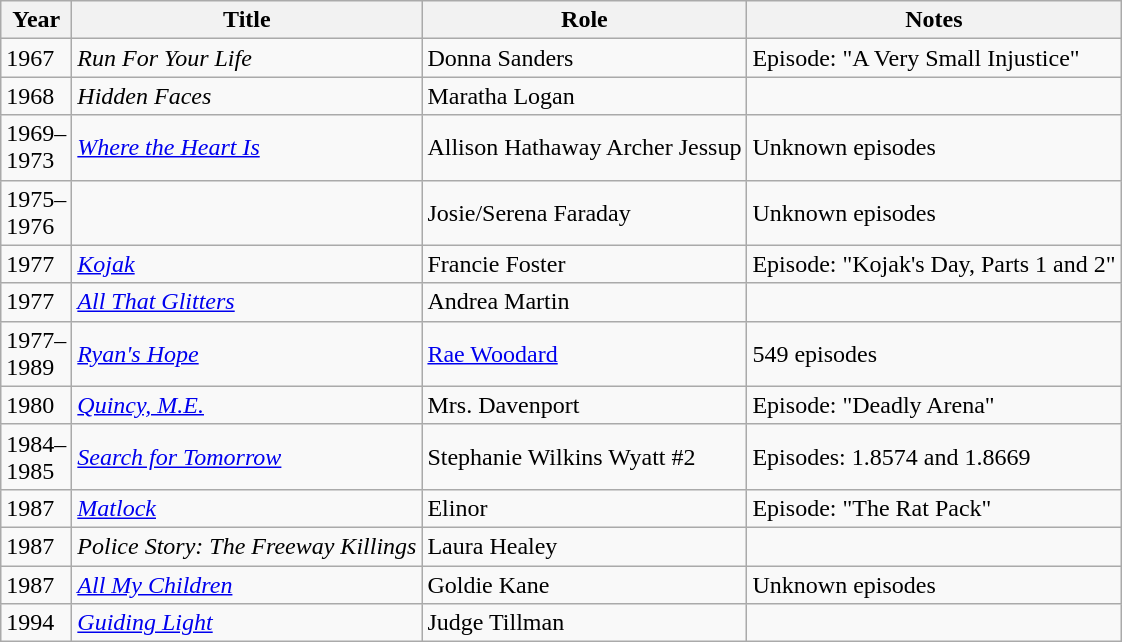<table class="wikitable sortable">
<tr>
<th scope="col">Year</th>
<th scope="col">Title</th>
<th scope="col">Role</th>
<th scope="col" class="unsortable">Notes</th>
</tr>
<tr>
<td>1967</td>
<td><em>Run For Your Life</em></td>
<td>Donna Sanders</td>
<td>Episode: "A Very Small Injustice"</td>
</tr>
<tr>
<td>1968</td>
<td><em>Hidden Faces</em></td>
<td>Maratha Logan</td>
<td></td>
</tr>
<tr>
<td>1969–<br>1973</td>
<td><em><a href='#'>Where the Heart Is</a></em></td>
<td>Allison Hathaway Archer Jessup</td>
<td>Unknown episodes</td>
</tr>
<tr>
<td>1975–<br>1976</td>
<td><em></em></td>
<td>Josie/Serena Faraday</td>
<td>Unknown episodes</td>
</tr>
<tr>
<td>1977</td>
<td><em><a href='#'>Kojak</a></em></td>
<td>Francie Foster</td>
<td>Episode: "Kojak's Day, Parts 1 and 2"</td>
</tr>
<tr>
<td>1977</td>
<td><em><a href='#'>All That Glitters</a></em></td>
<td>Andrea Martin</td>
<td></td>
</tr>
<tr>
<td>1977–<br>1989</td>
<td><em><a href='#'>Ryan's Hope</a></em></td>
<td><a href='#'>Rae Woodard</a></td>
<td>549 episodes</td>
</tr>
<tr>
<td>1980</td>
<td><em><a href='#'>Quincy, M.E.</a></em></td>
<td>Mrs. Davenport</td>
<td>Episode: "Deadly Arena"</td>
</tr>
<tr>
<td>1984–<br>1985</td>
<td><em><a href='#'>Search for Tomorrow</a></em></td>
<td>Stephanie Wilkins Wyatt #2</td>
<td>Episodes: 1.8574 and 1.8669</td>
</tr>
<tr>
<td>1987</td>
<td><em><a href='#'>Matlock</a></em></td>
<td>Elinor</td>
<td>Episode: "The Rat Pack"</td>
</tr>
<tr>
<td>1987</td>
<td><em>Police Story: The Freeway Killings</em></td>
<td>Laura Healey</td>
<td></td>
</tr>
<tr>
<td>1987</td>
<td><em><a href='#'>All My Children</a></em></td>
<td>Goldie Kane</td>
<td>Unknown episodes</td>
</tr>
<tr>
<td>1994</td>
<td><em><a href='#'>Guiding Light</a></em></td>
<td>Judge Tillman</td>
<td></td>
</tr>
</table>
